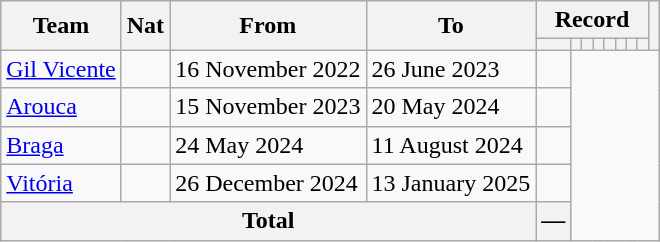<table class="wikitable" style="text-align: center">
<tr>
<th rowspan="2">Team</th>
<th rowspan="2">Nat</th>
<th rowspan="2">From</th>
<th rowspan="2">To</th>
<th colspan="8">Record</th>
<th rowspan=2></th>
</tr>
<tr>
<th></th>
<th></th>
<th></th>
<th></th>
<th></th>
<th></th>
<th></th>
<th></th>
</tr>
<tr>
<td align=left><a href='#'>Gil Vicente</a></td>
<td></td>
<td align=left>16 November 2022</td>
<td align=left>26 June 2023<br></td>
<td></td>
</tr>
<tr>
<td align=left><a href='#'>Arouca</a></td>
<td></td>
<td align=left>15 November 2023</td>
<td align=left>20 May 2024<br></td>
<td></td>
</tr>
<tr>
<td align=left><a href='#'>Braga</a></td>
<td></td>
<td align=left>24 May 2024</td>
<td align=left>11 August 2024<br></td>
<td></td>
</tr>
<tr>
<td align=left><a href='#'>Vitória</a></td>
<td></td>
<td align=left>26 December 2024</td>
<td align=left>13 January 2025<br></td>
<td></td>
</tr>
<tr>
<th colspan="4">Total<br></th>
<th>—</th>
</tr>
</table>
